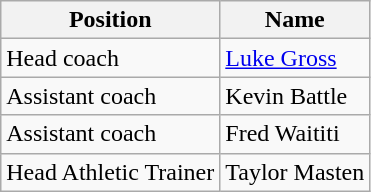<table class="wikitable">
<tr>
<th>Position</th>
<th>Name</th>
</tr>
<tr>
<td>Head coach</td>
<td> <a href='#'>Luke Gross</a></td>
</tr>
<tr>
<td>Assistant coach</td>
<td> Kevin Battle</td>
</tr>
<tr>
<td>Assistant coach</td>
<td> Fred Waititi</td>
</tr>
<tr>
<td>Head Athletic Trainer</td>
<td>Taylor Masten</td>
</tr>
</table>
